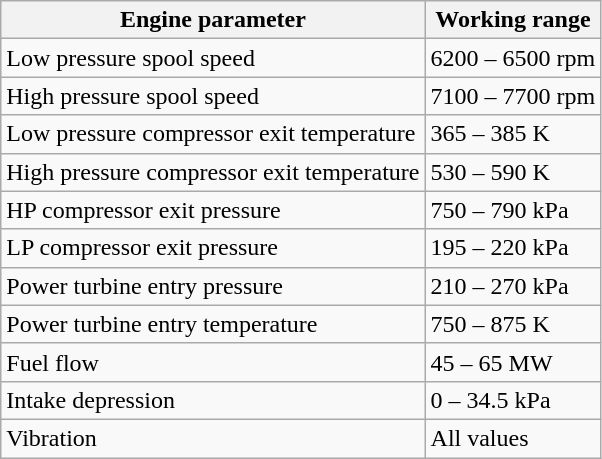<table class="wikitable">
<tr>
<th>Engine parameter</th>
<th>Working range</th>
</tr>
<tr>
<td>Low pressure  spool speed</td>
<td>6200 – 6500 rpm</td>
</tr>
<tr>
<td>High pressure  spool speed</td>
<td>7100 – 7700 rpm</td>
</tr>
<tr>
<td>Low pressure compressor  exit temperature</td>
<td>365 – 385 K</td>
</tr>
<tr>
<td>High pressure compressor  exit temperature</td>
<td>530 – 590 K</td>
</tr>
<tr>
<td>HP compressor  exit pressure</td>
<td>750 – 790 kPa</td>
</tr>
<tr>
<td>LP compressor  exit pressure</td>
<td>195 – 220 kPa</td>
</tr>
<tr>
<td>Power turbine  entry pressure</td>
<td>210 – 270 kPa</td>
</tr>
<tr>
<td>Power turbine  entry temperature</td>
<td>750 – 875 K</td>
</tr>
<tr>
<td>Fuel flow</td>
<td>45 – 65 MW</td>
</tr>
<tr>
<td>Intake depression</td>
<td>0 – 34.5 kPa</td>
</tr>
<tr>
<td>Vibration</td>
<td>All values</td>
</tr>
</table>
